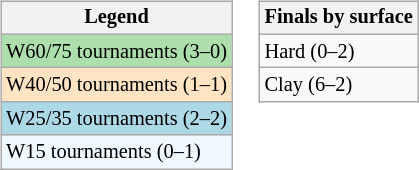<table>
<tr valign=top>
<td><br><table class=wikitable style="font-size:85%">
<tr>
<th>Legend</th>
</tr>
<tr style="background:#addfad">
<td>W60/75 tournaments (3–0)</td>
</tr>
<tr style="background:#ffe4c4;">
<td>W40/50 tournaments (1–1)</td>
</tr>
<tr style="background:lightblue;">
<td>W25/35 tournaments (2–2)</td>
</tr>
<tr style="background:#f0f8ff;">
<td>W15 tournaments (0–1)</td>
</tr>
</table>
</td>
<td><br><table class=wikitable style="font-size:85%">
<tr>
<th>Finals by surface</th>
</tr>
<tr>
<td>Hard (0–2)</td>
</tr>
<tr>
<td>Clay (6–2)</td>
</tr>
</table>
</td>
</tr>
</table>
